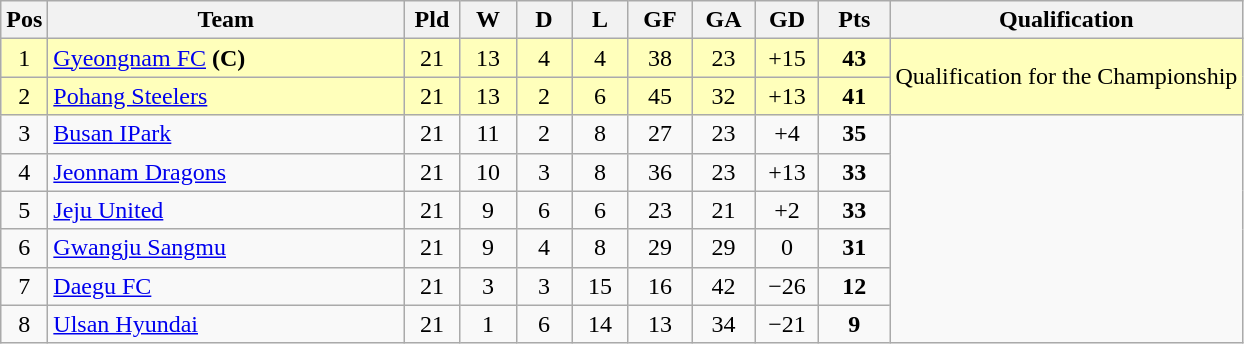<table class="wikitable" style="text-align:center;">
<tr>
<th width=20>Pos</th>
<th width=230>Team</th>
<th width=30 abbr="Played">Pld</th>
<th width=30 abbr="Won">W</th>
<th width=30 abbr="Draw">D</th>
<th width=30 abbr="Lost">L</th>
<th width=35 abbr="Goals for">GF</th>
<th width=35 abbr="Goals against">GA</th>
<th width=35 abbr="Goal difference">GD</th>
<th width=40 abbr="Points">Pts</th>
<th>Qualification</th>
</tr>
<tr bgcolor=#ffffbb>
<td>1</td>
<td align="left"><a href='#'>Gyeongnam FC</a> <strong>(C)</strong></td>
<td>21</td>
<td>13</td>
<td>4</td>
<td>4</td>
<td>38</td>
<td>23</td>
<td>+15</td>
<td><strong>43</strong></td>
<td rowspan=2>Qualification for the Championship</td>
</tr>
<tr bgcolor=#ffffbb>
<td>2</td>
<td align="left"><a href='#'>Pohang Steelers</a></td>
<td>21</td>
<td>13</td>
<td>2</td>
<td>6</td>
<td>45</td>
<td>32</td>
<td>+13</td>
<td><strong>41</strong></td>
</tr>
<tr>
<td>3</td>
<td align="left"><a href='#'>Busan IPark</a></td>
<td>21</td>
<td>11</td>
<td>2</td>
<td>8</td>
<td>27</td>
<td>23</td>
<td>+4</td>
<td><strong>35</strong></td>
<td rowspan=6></td>
</tr>
<tr>
<td>4</td>
<td align="left"><a href='#'>Jeonnam Dragons</a></td>
<td>21</td>
<td>10</td>
<td>3</td>
<td>8</td>
<td>36</td>
<td>23</td>
<td>+13</td>
<td><strong>33</strong></td>
</tr>
<tr>
<td>5</td>
<td align="left"><a href='#'>Jeju United</a></td>
<td>21</td>
<td>9</td>
<td>6</td>
<td>6</td>
<td>23</td>
<td>21</td>
<td>+2</td>
<td><strong>33</strong></td>
</tr>
<tr>
<td>6</td>
<td align="left"><a href='#'>Gwangju Sangmu</a></td>
<td>21</td>
<td>9</td>
<td>4</td>
<td>8</td>
<td>29</td>
<td>29</td>
<td>0</td>
<td><strong>31</strong></td>
</tr>
<tr>
<td>7</td>
<td align="left"><a href='#'>Daegu FC</a></td>
<td>21</td>
<td>3</td>
<td>3</td>
<td>15</td>
<td>16</td>
<td>42</td>
<td>−26</td>
<td><strong>12</strong></td>
</tr>
<tr>
<td>8</td>
<td align="left"><a href='#'>Ulsan Hyundai</a></td>
<td>21</td>
<td>1</td>
<td>6</td>
<td>14</td>
<td>13</td>
<td>34</td>
<td>−21</td>
<td><strong>9</strong></td>
</tr>
</table>
